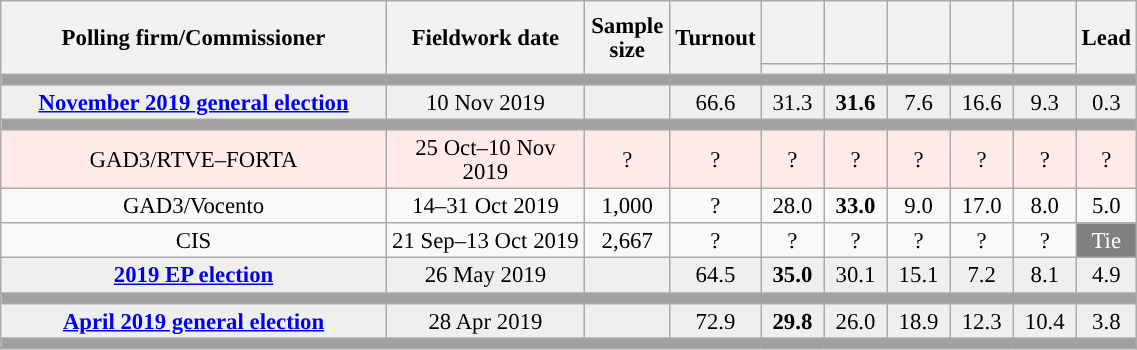<table class="wikitable collapsible collapsed" style="text-align:center; font-size:95%; line-height:16px;">
<tr style="height:42px;">
<th style="width:250px;" rowspan="2">Polling firm/Commissioner</th>
<th style="width:125px;" rowspan="2">Fieldwork date</th>
<th style="width:50px;" rowspan="2">Sample size</th>
<th style="width:45px;" rowspan="2">Turnout</th>
<th style="width:35px;"></th>
<th style="width:35px;"></th>
<th style="width:35px;"></th>
<th style="width:35px;"></th>
<th style="width:35px;"></th>
<th style="width:30px;" rowspan="2">Lead</th>
</tr>
<tr>
<th style="color:inherit;background:"></th>
<th style="color:inherit;background:"></th>
<th style="color:inherit;background:"></th>
<th style="color:inherit;background:"></th>
<th style="color:inherit;background:"></th>
</tr>
<tr>
<td colspan="10" style="background:#A0A0A0"></td>
</tr>
<tr style="background:#EFEFEF;">
<td><strong><a href='#'>November 2019 general election</a></strong></td>
<td>10 Nov 2019</td>
<td></td>
<td>66.6</td>
<td>31.3<br></td>
<td><strong>31.6</strong><br></td>
<td>7.6<br></td>
<td>16.6<br></td>
<td>9.3<br></td>
<td style="background:">0.3</td>
</tr>
<tr>
<td colspan="10" style="background:#A0A0A0"></td>
</tr>
<tr style="background:#FFEAEA;">
<td>GAD3/RTVE–FORTA</td>
<td>25 Oct–10 Nov 2019</td>
<td>?</td>
<td>?</td>
<td>?<br></td>
<td>?<br></td>
<td>?<br></td>
<td>?<br></td>
<td>?<br></td>
<td style="background:">?</td>
</tr>
<tr>
<td>GAD3/Vocento</td>
<td>14–31 Oct 2019</td>
<td>1,000</td>
<td>?</td>
<td>28.0<br></td>
<td><strong>33.0</strong><br></td>
<td>9.0<br></td>
<td>17.0<br></td>
<td>8.0<br></td>
<td style="background:">5.0</td>
</tr>
<tr>
<td>CIS</td>
<td>21 Sep–13 Oct 2019</td>
<td>2,667</td>
<td>?</td>
<td>?<br></td>
<td>?<br></td>
<td>?<br></td>
<td>?<br></td>
<td>?<br></td>
<td style="background:gray;color:white;">Tie</td>
</tr>
<tr style="background:#EFEFEF;">
<td><strong><a href='#'>2019 EP election</a></strong></td>
<td>26 May 2019</td>
<td></td>
<td>64.5</td>
<td><strong>35.0</strong><br></td>
<td>30.1<br></td>
<td>15.1<br></td>
<td>7.2<br></td>
<td>8.1<br></td>
<td style="background:">4.9</td>
</tr>
<tr>
<td colspan="10" style="background:#A0A0A0"></td>
</tr>
<tr style="background:#EFEFEF;">
<td><strong><a href='#'>April 2019 general election</a></strong></td>
<td>28 Apr 2019</td>
<td></td>
<td>72.9</td>
<td><strong>29.8</strong><br></td>
<td>26.0<br></td>
<td>18.9<br></td>
<td>12.3<br></td>
<td>10.4<br></td>
<td style="background:">3.8</td>
</tr>
<tr>
<td colspan="10" style="background:#A0A0A0"></td>
</tr>
</table>
